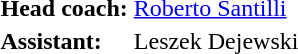<table>
<tr>
<td><strong>Head coach:</strong></td>
<td> <a href='#'>Roberto Santilli</a></td>
</tr>
<tr>
<td><strong>Assistant:</strong></td>
<td> Leszek Dejewski</td>
</tr>
<tr>
</tr>
</table>
